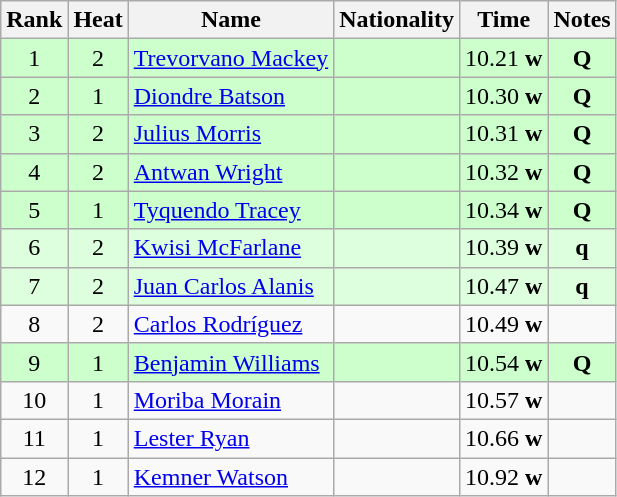<table class="wikitable sortable" style="text-align:center">
<tr>
<th>Rank</th>
<th>Heat</th>
<th>Name</th>
<th>Nationality</th>
<th>Time</th>
<th>Notes</th>
</tr>
<tr bgcolor=ccffcc>
<td>1</td>
<td>2</td>
<td align=left><a href='#'>Trevorvano Mackey</a></td>
<td align=left></td>
<td>10.21 <strong>w</strong></td>
<td><strong>Q</strong></td>
</tr>
<tr bgcolor=ccffcc>
<td>2</td>
<td>1</td>
<td align=left><a href='#'>Diondre Batson</a></td>
<td align=left></td>
<td>10.30 <strong>w</strong></td>
<td><strong>Q</strong></td>
</tr>
<tr bgcolor=ccffcc>
<td>3</td>
<td>2</td>
<td align=left><a href='#'>Julius Morris</a></td>
<td align=left></td>
<td>10.31 <strong>w</strong></td>
<td><strong>Q</strong></td>
</tr>
<tr bgcolor=ccffcc>
<td>4</td>
<td>2</td>
<td align=left><a href='#'>Antwan Wright</a></td>
<td align=left></td>
<td>10.32 <strong>w</strong></td>
<td><strong>Q</strong></td>
</tr>
<tr bgcolor=ccffcc>
<td>5</td>
<td>1</td>
<td align=left><a href='#'>Tyquendo Tracey</a></td>
<td align=left></td>
<td>10.34 <strong>w</strong></td>
<td><strong>Q</strong></td>
</tr>
<tr bgcolor=ddffdd>
<td>6</td>
<td>2</td>
<td align=left><a href='#'>Kwisi McFarlane</a></td>
<td align=left></td>
<td>10.39 <strong>w</strong></td>
<td><strong>q</strong></td>
</tr>
<tr bgcolor=ddffdd>
<td>7</td>
<td>2</td>
<td align=left><a href='#'>Juan Carlos Alanis</a></td>
<td align=left></td>
<td>10.47 <strong>w</strong></td>
<td><strong>q</strong></td>
</tr>
<tr>
<td>8</td>
<td>2</td>
<td align=left><a href='#'>Carlos Rodríguez</a></td>
<td align=left></td>
<td>10.49 <strong>w</strong></td>
<td></td>
</tr>
<tr bgcolor=ccffcc>
<td>9</td>
<td>1</td>
<td align=left><a href='#'>Benjamin Williams</a></td>
<td align=left></td>
<td>10.54 <strong>w</strong></td>
<td><strong>Q</strong></td>
</tr>
<tr>
<td>10</td>
<td>1</td>
<td align=left><a href='#'>Moriba Morain</a></td>
<td align=left></td>
<td>10.57 <strong>w</strong></td>
<td></td>
</tr>
<tr>
<td>11</td>
<td>1</td>
<td align=left><a href='#'>Lester Ryan</a></td>
<td align=left></td>
<td>10.66 <strong>w</strong></td>
<td></td>
</tr>
<tr>
<td>12</td>
<td>1</td>
<td align=left><a href='#'>Kemner Watson</a></td>
<td align=left></td>
<td>10.92 <strong>w</strong></td>
<td></td>
</tr>
</table>
